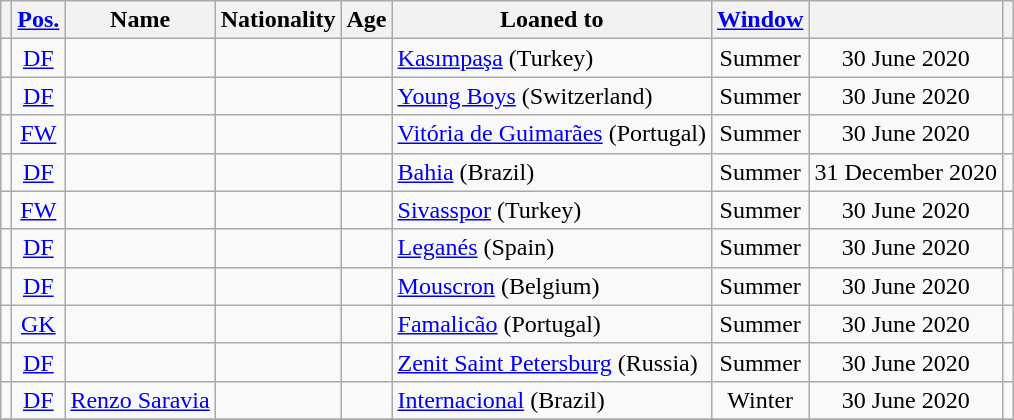<table class="wikitable sortable" style="text-align:center;">
<tr>
<th scope=col></th>
<th scope=col><a href='#'>Pos.</a></th>
<th scope=col>Name</th>
<th scope=col>Nationality</th>
<th scope=col>Age</th>
<th scope=col>Loaned to</th>
<th scope=col><a href='#'>Window</a></th>
<th scope=col></th>
<th scope=col class=unsortable></th>
</tr>
<tr>
<td></td>
<td><a href='#'>DF</a></td>
<td align=left></td>
<td align=left></td>
<td></td>
<td align=left><a href='#'>Kasımpaşa</a> (Turkey)</td>
<td>Summer</td>
<td>30 June 2020</td>
<td></td>
</tr>
<tr>
<td></td>
<td><a href='#'>DF</a></td>
<td align=left></td>
<td align=left></td>
<td></td>
<td align=left><a href='#'>Young Boys</a> (Switzerland)</td>
<td>Summer</td>
<td>30 June 2020</td>
<td></td>
</tr>
<tr>
<td></td>
<td><a href='#'>FW</a></td>
<td align=left></td>
<td align=left></td>
<td></td>
<td align=left><a href='#'>Vitória de Guimarães</a> (Portugal)</td>
<td>Summer</td>
<td>30 June 2020</td>
<td></td>
</tr>
<tr>
<td></td>
<td><a href='#'>DF</a></td>
<td align=left></td>
<td align=left></td>
<td></td>
<td align=left><a href='#'>Bahia</a> (Brazil)</td>
<td>Summer</td>
<td>31 December 2020</td>
<td></td>
</tr>
<tr>
<td></td>
<td><a href='#'>FW</a></td>
<td align=left></td>
<td align=left></td>
<td></td>
<td align=left><a href='#'>Sivasspor</a> (Turkey)</td>
<td>Summer</td>
<td>30 June 2020</td>
<td></td>
</tr>
<tr>
<td></td>
<td><a href='#'>DF</a></td>
<td align=left></td>
<td align=left></td>
<td></td>
<td align=left><a href='#'>Leganés</a> (Spain)</td>
<td>Summer</td>
<td>30 June 2020</td>
<td></td>
</tr>
<tr>
<td></td>
<td><a href='#'>DF</a></td>
<td align=left></td>
<td align=left></td>
<td></td>
<td align=left><a href='#'>Mouscron</a> (Belgium)</td>
<td>Summer</td>
<td>30 June 2020</td>
<td></td>
</tr>
<tr>
<td></td>
<td><a href='#'>GK</a></td>
<td align=left></td>
<td align=left></td>
<td></td>
<td align=left><a href='#'>Famalicão</a> (Portugal)</td>
<td>Summer</td>
<td>30 June 2020</td>
<td></td>
</tr>
<tr>
<td></td>
<td><a href='#'>DF</a></td>
<td align=left></td>
<td align=left></td>
<td></td>
<td align=left><a href='#'>Zenit Saint Petersburg</a> (Russia)</td>
<td>Summer</td>
<td>30 June 2020</td>
<td></td>
</tr>
<tr>
<td></td>
<td><a href='#'>DF</a></td>
<td align=left><a href='#'>Renzo Saravia</a></td>
<td align=left></td>
<td></td>
<td align=left><a href='#'>Internacional</a> (Brazil)</td>
<td>Winter</td>
<td>30 June 2020</td>
<td></td>
</tr>
<tr>
</tr>
</table>
